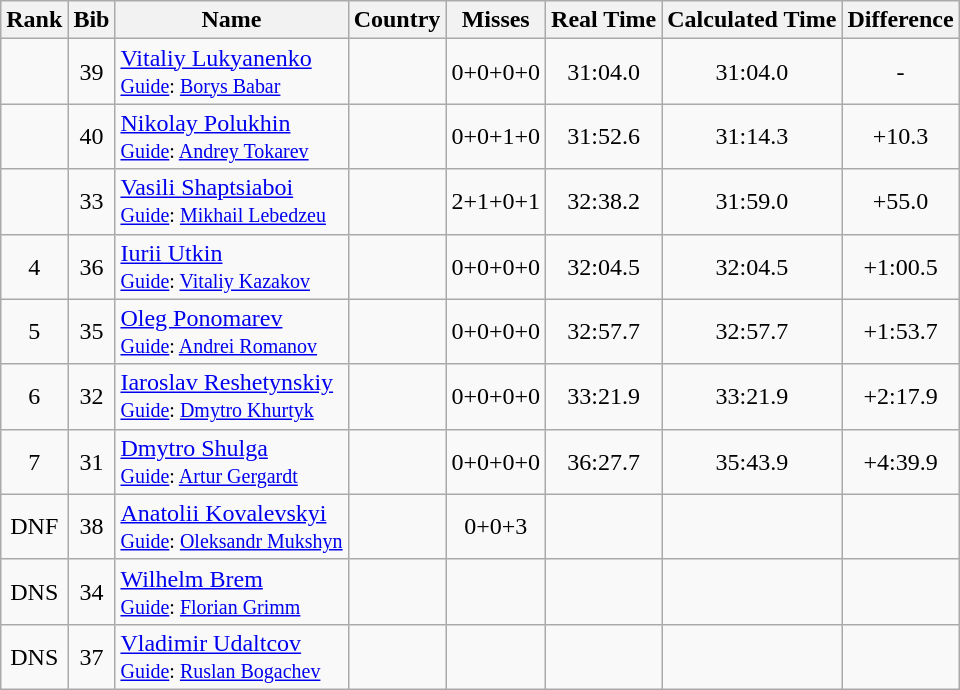<table class="wikitable sortable" style="text-align:center">
<tr>
<th>Rank</th>
<th>Bib</th>
<th>Name</th>
<th>Country</th>
<th>Misses</th>
<th>Real Time</th>
<th>Calculated Time</th>
<th>Difference</th>
</tr>
<tr>
<td></td>
<td>39</td>
<td align=left><a href='#'>Vitaliy Lukyanenko</a><br><small><a href='#'>Guide</a>: <a href='#'>Borys Babar</a></small></td>
<td align=left></td>
<td>0+0+0+0</td>
<td>31:04.0</td>
<td>31:04.0</td>
<td>-</td>
</tr>
<tr>
<td></td>
<td>40</td>
<td align=left><a href='#'>Nikolay Polukhin</a><br><small><a href='#'>Guide</a>: <a href='#'>Andrey Tokarev</a></small></td>
<td align=left></td>
<td>0+0+1+0</td>
<td>31:52.6</td>
<td>31:14.3</td>
<td>+10.3</td>
</tr>
<tr>
<td></td>
<td>33</td>
<td align=left><a href='#'>Vasili Shaptsiaboi</a><br><small><a href='#'>Guide</a>: <a href='#'>Mikhail Lebedzeu</a></small></td>
<td align=left></td>
<td>2+1+0+1</td>
<td>32:38.2</td>
<td>31:59.0</td>
<td>+55.0</td>
</tr>
<tr>
<td>4</td>
<td>36</td>
<td align=left><a href='#'>Iurii Utkin</a><br><small><a href='#'>Guide</a>: <a href='#'>Vitaliy Kazakov</a></small></td>
<td align=left></td>
<td>0+0+0+0</td>
<td>32:04.5</td>
<td>32:04.5</td>
<td>+1:00.5</td>
</tr>
<tr>
<td>5</td>
<td>35</td>
<td align=left><a href='#'>Oleg Ponomarev</a><br><small><a href='#'>Guide</a>: <a href='#'>Andrei Romanov</a></small></td>
<td align=left></td>
<td>0+0+0+0</td>
<td>32:57.7</td>
<td>32:57.7</td>
<td>+1:53.7</td>
</tr>
<tr>
<td>6</td>
<td>32</td>
<td align=left><a href='#'>Iaroslav Reshetynskiy</a><br><small><a href='#'>Guide</a>: <a href='#'>Dmytro Khurtyk</a></small></td>
<td align=left></td>
<td>0+0+0+0</td>
<td>33:21.9</td>
<td>33:21.9</td>
<td>+2:17.9</td>
</tr>
<tr>
<td>7</td>
<td>31</td>
<td align=left><a href='#'>Dmytro Shulga</a><br><small><a href='#'>Guide</a>: <a href='#'>Artur Gergardt</a></small></td>
<td align=left></td>
<td>0+0+0+0</td>
<td>36:27.7</td>
<td>35:43.9</td>
<td>+4:39.9</td>
</tr>
<tr>
<td>DNF</td>
<td>38</td>
<td align=left><a href='#'>Anatolii Kovalevskyi</a><br><small><a href='#'>Guide</a>: <a href='#'>Oleksandr Mukshyn</a></small></td>
<td align=left></td>
<td>0+0+3</td>
<td></td>
<td></td>
<td></td>
</tr>
<tr>
<td>DNS</td>
<td>34</td>
<td align=left><a href='#'>Wilhelm Brem</a><br><small><a href='#'>Guide</a>: <a href='#'>Florian Grimm</a></small></td>
<td align=left></td>
<td></td>
<td></td>
<td></td>
<td></td>
</tr>
<tr>
<td>DNS</td>
<td>37</td>
<td align=left><a href='#'>Vladimir Udaltcov</a><br><small><a href='#'>Guide</a>: <a href='#'>Ruslan Bogachev</a></small></td>
<td align=left></td>
<td></td>
<td></td>
<td></td>
<td></td>
</tr>
</table>
